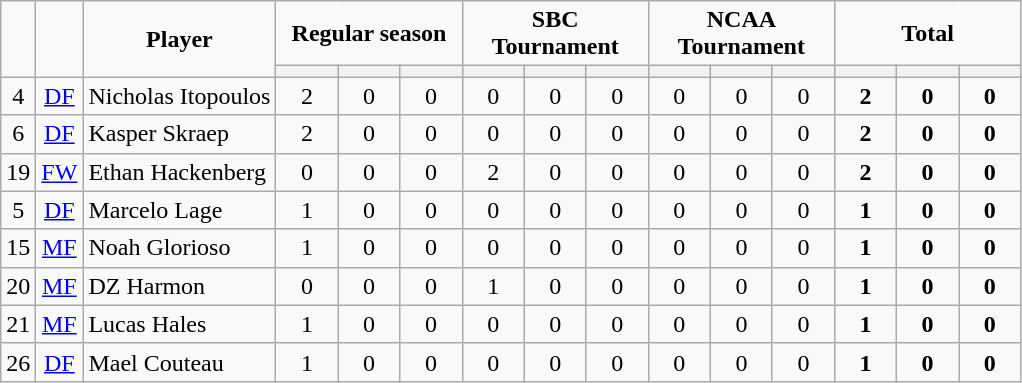<table class="wikitable" style="text-align:center;">
<tr>
<td rowspan="2" !width=15><strong></strong></td>
<td rowspan="2" !width=15><strong></strong></td>
<td rowspan="2" !width=120><strong>Player</strong></td>
<td colspan="3"><strong>Regular season</strong></td>
<td colspan="3"><strong>SBC Tournament</strong></td>
<td colspan="3"><strong>NCAA Tournament</strong></td>
<td colspan="3"><strong>Total</strong></td>
</tr>
<tr>
<th width=34; background:#fe9;></th>
<th width=34; background:#fe9;></th>
<th width=34; background:#ff8888;></th>
<th width=34; background:#fe9;></th>
<th width=34; background:#fe9;></th>
<th width=34; background:#ff8888;></th>
<th width=34; background:#fe9;></th>
<th width=34; background:#fe9;></th>
<th width=34; background:#ff8888;></th>
<th width=34; background:#fe9;></th>
<th width=34; background:#fe9;></th>
<th width=34; background:#ff8888;></th>
</tr>
<tr>
<td>4</td>
<td><a href='#'>DF</a></td>
<td align="left"> Nicholas Itopoulos</td>
<td>2</td>
<td>0</td>
<td>0</td>
<td>0</td>
<td>0</td>
<td>0</td>
<td>0</td>
<td>0</td>
<td>0</td>
<td><strong>2</strong></td>
<td><strong>0</strong></td>
<td><strong>0</strong></td>
</tr>
<tr>
<td>6</td>
<td><a href='#'>DF</a></td>
<td align="left"> Kasper Skraep</td>
<td>2</td>
<td>0</td>
<td>0</td>
<td>0</td>
<td>0</td>
<td>0</td>
<td>0</td>
<td>0</td>
<td>0</td>
<td><strong>2</strong></td>
<td><strong>0</strong></td>
<td><strong>0</strong></td>
</tr>
<tr>
<td>19</td>
<td><a href='#'>FW</a></td>
<td align="left"> Ethan Hackenberg</td>
<td>0</td>
<td>0</td>
<td>0</td>
<td>2</td>
<td>0</td>
<td>0</td>
<td>0</td>
<td>0</td>
<td>0</td>
<td><strong>2</strong></td>
<td><strong>0</strong></td>
<td><strong>0</strong></td>
</tr>
<tr>
<td>5</td>
<td><a href='#'>DF</a></td>
<td align="left"> Marcelo Lage</td>
<td>1</td>
<td>0</td>
<td>0</td>
<td>0</td>
<td>0</td>
<td>0</td>
<td>0</td>
<td>0</td>
<td>0</td>
<td><strong>1</strong></td>
<td><strong>0</strong></td>
<td><strong>0</strong></td>
</tr>
<tr>
<td>15</td>
<td><a href='#'>MF</a></td>
<td align="left"> Noah Glorioso</td>
<td>1</td>
<td>0</td>
<td>0</td>
<td>0</td>
<td>0</td>
<td>0</td>
<td>0</td>
<td>0</td>
<td>0</td>
<td><strong>1</strong></td>
<td><strong>0</strong></td>
<td><strong>0</strong></td>
</tr>
<tr>
<td>20</td>
<td><a href='#'>MF</a></td>
<td align="left"> DZ Harmon</td>
<td>0</td>
<td>0</td>
<td>0</td>
<td>1</td>
<td>0</td>
<td>0</td>
<td>0</td>
<td>0</td>
<td>0</td>
<td><strong>1</strong></td>
<td><strong>0</strong></td>
<td><strong>0</strong></td>
</tr>
<tr>
<td>21</td>
<td><a href='#'>MF</a></td>
<td align="left"> Lucas Hales</td>
<td>1</td>
<td>0</td>
<td>0</td>
<td>0</td>
<td>0</td>
<td>0</td>
<td>0</td>
<td>0</td>
<td>0</td>
<td><strong>1</strong></td>
<td><strong>0</strong></td>
<td><strong>0</strong></td>
</tr>
<tr>
<td>26</td>
<td><a href='#'>DF</a></td>
<td align="left"> Mael Couteau</td>
<td>1</td>
<td>0</td>
<td>0</td>
<td>0</td>
<td>0</td>
<td>0</td>
<td>0</td>
<td>0</td>
<td>0</td>
<td><strong>1</strong></td>
<td><strong>0</strong></td>
<td><strong>0</strong></td>
</tr>
</table>
